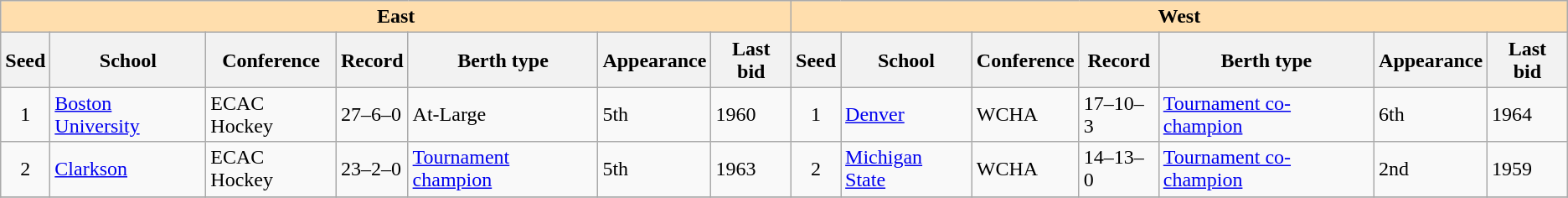<table class="wikitable">
<tr>
<th colspan="7" style="background:#ffdead;">East</th>
<th colspan="7" style="background:#ffdead;">West</th>
</tr>
<tr>
<th>Seed</th>
<th>School</th>
<th>Conference</th>
<th>Record</th>
<th>Berth type</th>
<th>Appearance</th>
<th>Last bid</th>
<th>Seed</th>
<th>School</th>
<th>Conference</th>
<th>Record</th>
<th>Berth type</th>
<th>Appearance</th>
<th>Last bid</th>
</tr>
<tr>
<td align=center>1</td>
<td><a href='#'>Boston University</a></td>
<td>ECAC Hockey</td>
<td>27–6–0</td>
<td>At-Large</td>
<td>5th</td>
<td>1960</td>
<td align=center>1</td>
<td><a href='#'>Denver</a></td>
<td>WCHA</td>
<td>17–10–3</td>
<td><a href='#'>Tournament co-champion</a></td>
<td>6th</td>
<td>1964</td>
</tr>
<tr>
<td align=center>2</td>
<td><a href='#'>Clarkson</a></td>
<td>ECAC Hockey</td>
<td>23–2–0</td>
<td><a href='#'>Tournament champion</a></td>
<td>5th</td>
<td>1963</td>
<td align=center>2</td>
<td><a href='#'>Michigan State</a></td>
<td>WCHA</td>
<td>14–13–0</td>
<td><a href='#'>Tournament co-champion</a></td>
<td>2nd</td>
<td>1959</td>
</tr>
<tr>
</tr>
</table>
